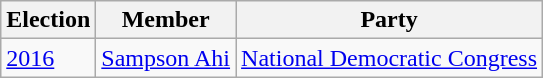<table class="wikitable">
<tr>
<th>Election</th>
<th>Member</th>
<th>Party</th>
</tr>
<tr>
<td><a href='#'>2016</a></td>
<td><a href='#'>Sampson Ahi</a></td>
<td><a href='#'>National Democratic Congress</a></td>
</tr>
</table>
